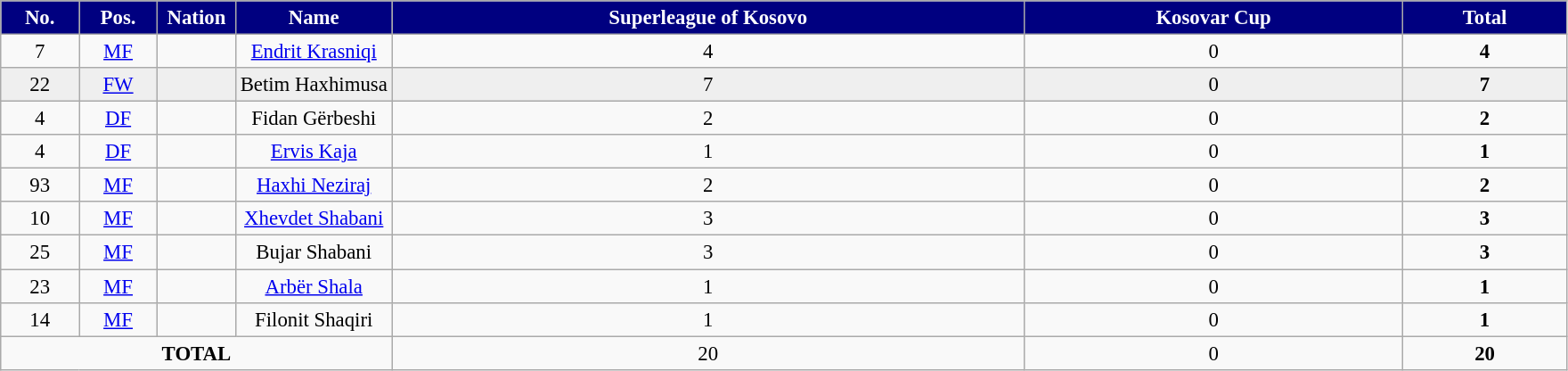<table class="wikitable sortable" style="font-size:95%; text-align:center;">
<tr>
<th color:white; style="background:navy;color:white; width:5%;">No.</th>
<th color:white; style="background:navy;color:white; width:5%;">Pos.</th>
<th color:white; style="background:navy;color:white; width:5%;">Nation</th>
<th color:white; style="background:navy;color:white; width:10%;">Name</th>
<th style="background:navy; color:white;">Superleague of Kosovo</th>
<th style="background:navy; color:white;">Kosovar Cup</th>
<th style="background:navy; color:white;">Total</th>
</tr>
<tr>
<td>7</td>
<td><a href='#'>MF</a></td>
<td></td>
<td><a href='#'>Endrit Krasniqi</a></td>
<td>4 </td>
<td>0 </td>
<td><strong>4</strong> </td>
</tr>
<tr style="background:#efefef;">
<td>22</td>
<td><a href='#'>FW</a></td>
<td></td>
<td>Betim Haxhimusa</td>
<td>7 </td>
<td>0 </td>
<td><strong>7</strong> </td>
</tr>
<tr>
<td>4</td>
<td><a href='#'>DF</a></td>
<td></td>
<td>Fidan Gërbeshi</td>
<td>2 </td>
<td>0 </td>
<td><strong>2</strong> </td>
</tr>
<tr>
<td>4</td>
<td><a href='#'>DF</a></td>
<td></td>
<td><a href='#'>Ervis Kaja</a></td>
<td>1 </td>
<td>0 </td>
<td><strong>1</strong> </td>
</tr>
<tr>
<td>93</td>
<td><a href='#'>MF</a></td>
<td></td>
<td><a href='#'>Haxhi Neziraj</a></td>
<td>2 </td>
<td>0 </td>
<td><strong>2</strong> </td>
</tr>
<tr>
<td>10</td>
<td><a href='#'>MF</a></td>
<td></td>
<td><a href='#'>Xhevdet Shabani</a></td>
<td>3 </td>
<td>0 </td>
<td><strong>3</strong> </td>
</tr>
<tr>
<td>25</td>
<td><a href='#'>MF</a></td>
<td></td>
<td>Bujar Shabani</td>
<td>3 </td>
<td>0 </td>
<td><strong>3</strong> </td>
</tr>
<tr>
<td>23</td>
<td><a href='#'>MF</a></td>
<td></td>
<td><a href='#'>Arbër Shala</a></td>
<td>1 </td>
<td>0 </td>
<td><strong>1</strong> </td>
</tr>
<tr>
<td>14</td>
<td><a href='#'>MF</a></td>
<td></td>
<td>Filonit Shaqiri</td>
<td>1 </td>
<td>0 </td>
<td><strong>1</strong> </td>
</tr>
<tr>
<td colspan=4><strong>TOTAL</strong></td>
<td>20 </td>
<td>0 </td>
<td><strong>20</strong> </td>
</tr>
</table>
